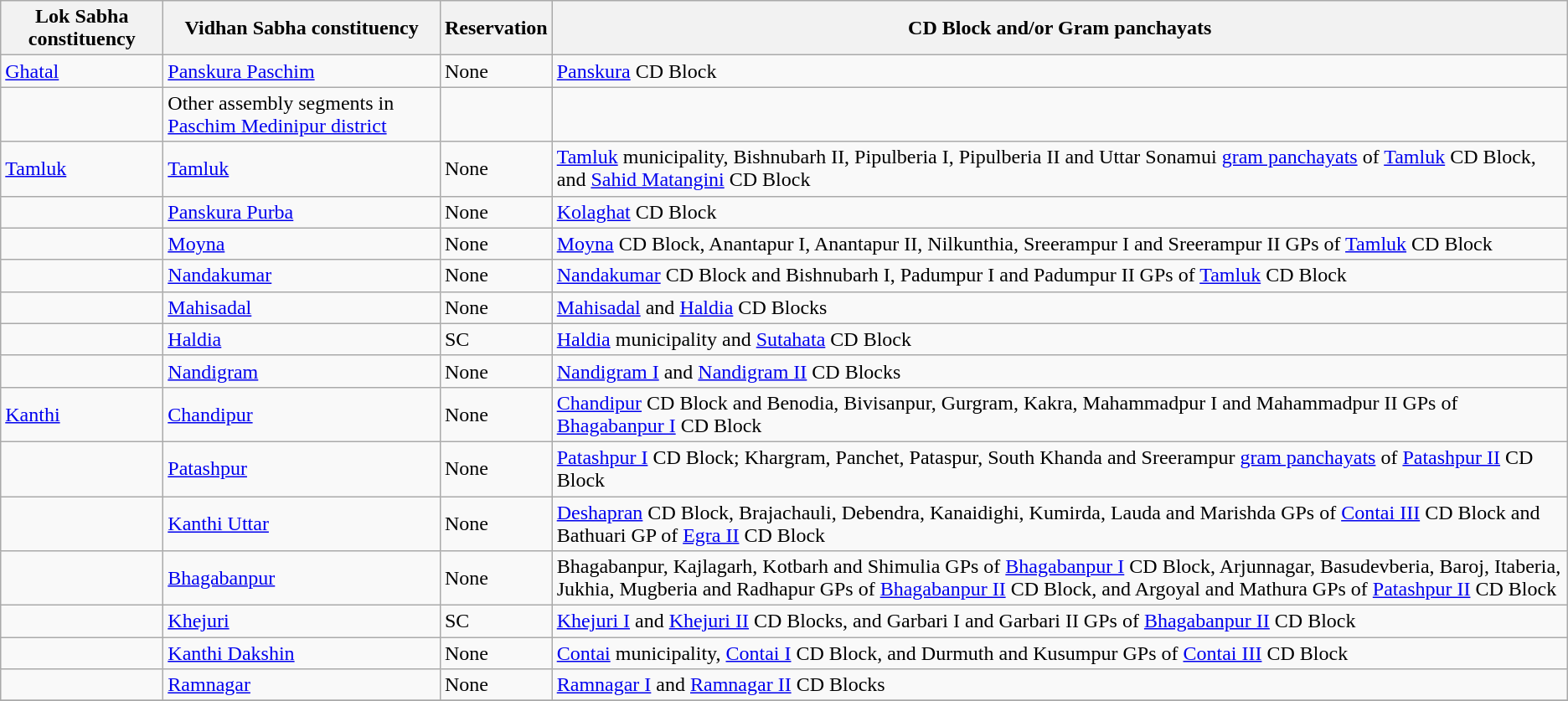<table class="wikitable sortable">
<tr>
<th>Lok Sabha constituency</th>
<th>Vidhan Sabha constituency</th>
<th>Reservation</th>
<th>CD Block and/or Gram panchayats</th>
</tr>
<tr>
<td><a href='#'>Ghatal</a></td>
<td><a href='#'>Panskura Paschim</a></td>
<td>None</td>
<td><a href='#'>Panskura</a> CD Block</td>
</tr>
<tr>
<td></td>
<td>Other assembly segments in <a href='#'>Paschim Medinipur district</a></td>
<td></td>
<td></td>
</tr>
<tr>
<td><a href='#'>Tamluk</a></td>
<td><a href='#'>Tamluk</a></td>
<td>None</td>
<td><a href='#'>Tamluk</a> municipality, Bishnubarh II, Pipulberia I, Pipulberia II and Uttar Sonamui <a href='#'>gram panchayats</a> of <a href='#'>Tamluk</a> CD Block, and <a href='#'>Sahid Matangini</a> CD Block</td>
</tr>
<tr>
<td></td>
<td><a href='#'>Panskura Purba</a></td>
<td>None</td>
<td><a href='#'>Kolaghat</a> CD Block</td>
</tr>
<tr>
<td></td>
<td><a href='#'>Moyna</a></td>
<td>None</td>
<td><a href='#'>Moyna</a> CD Block, Anantapur I, Anantapur II, Nilkunthia, Sreerampur I and Sreerampur II GPs of <a href='#'>Tamluk</a> CD Block</td>
</tr>
<tr>
<td></td>
<td><a href='#'>Nandakumar</a></td>
<td>None</td>
<td><a href='#'>Nandakumar</a> CD Block and Bishnubarh I, Padumpur I and Padumpur II GPs of <a href='#'>Tamluk</a> CD Block</td>
</tr>
<tr>
<td></td>
<td><a href='#'>Mahisadal</a></td>
<td>None</td>
<td><a href='#'>Mahisadal</a> and <a href='#'>Haldia</a> CD Blocks</td>
</tr>
<tr>
<td></td>
<td><a href='#'>Haldia</a></td>
<td>SC</td>
<td><a href='#'>Haldia</a> municipality and <a href='#'>Sutahata</a> CD Block</td>
</tr>
<tr>
<td></td>
<td><a href='#'>Nandigram</a></td>
<td>None</td>
<td><a href='#'>Nandigram I</a> and <a href='#'>Nandigram II</a> CD Blocks</td>
</tr>
<tr>
<td><a href='#'>Kanthi</a></td>
<td><a href='#'>Chandipur</a></td>
<td>None</td>
<td><a href='#'>Chandipur</a> CD Block and Benodia, Bivisanpur, Gurgram, Kakra, Mahammadpur I and Mahammadpur II GPs of <a href='#'>Bhagabanpur I</a> CD Block</td>
</tr>
<tr>
<td></td>
<td><a href='#'>Patashpur</a></td>
<td>None</td>
<td><a href='#'>Patashpur I</a> CD Block; Khargram, Panchet, Pataspur, South Khanda and Sreerampur <a href='#'>gram panchayats</a> of <a href='#'>Patashpur II</a> CD Block</td>
</tr>
<tr>
<td></td>
<td><a href='#'>Kanthi Uttar</a></td>
<td>None</td>
<td><a href='#'>Deshapran</a> CD Block, Brajachauli, Debendra, Kanaidighi, Kumirda, Lauda and Marishda GPs of <a href='#'>Contai III</a> CD Block and Bathuari GP of <a href='#'>Egra II</a> CD Block</td>
</tr>
<tr>
<td></td>
<td><a href='#'>Bhagabanpur</a></td>
<td>None</td>
<td>Bhagabanpur, Kajlagarh, Kotbarh and Shimulia GPs of <a href='#'>Bhagabanpur I</a> CD Block, Arjunnagar, Basudevberia, Baroj, Itaberia, Jukhia, Mugberia and Radhapur GPs of <a href='#'>Bhagabanpur II</a> CD Block, and Argoyal and Mathura GPs of <a href='#'>Patashpur II</a> CD Block</td>
</tr>
<tr>
<td></td>
<td><a href='#'>Khejuri</a></td>
<td>SC</td>
<td><a href='#'>Khejuri I</a> and <a href='#'>Khejuri II</a> CD Blocks, and Garbari I and Garbari II GPs of <a href='#'>Bhagabanpur II</a> CD Block</td>
</tr>
<tr>
<td></td>
<td><a href='#'>Kanthi Dakshin</a></td>
<td>None</td>
<td><a href='#'>Contai</a> municipality, <a href='#'>Contai I</a> CD Block, and Durmuth and Kusumpur GPs of <a href='#'>Contai III</a> CD Block</td>
</tr>
<tr>
<td></td>
<td><a href='#'>Ramnagar</a></td>
<td>None</td>
<td><a href='#'>Ramnagar I</a> and <a href='#'>Ramnagar II</a> CD Blocks</td>
</tr>
<tr>
</tr>
</table>
